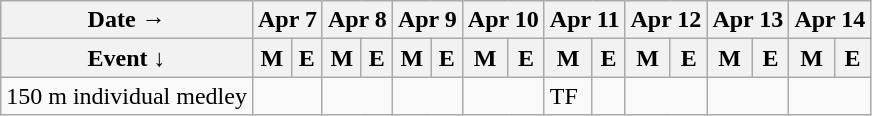<table class="wikitable swimming-schedule floatleft">
<tr>
<th>Date →</th>
<th colspan="2">Apr 7</th>
<th colspan="2">Apr 8</th>
<th colspan="2">Apr 9</th>
<th colspan="2">Apr 10</th>
<th colspan="2">Apr 11</th>
<th colspan="2">Apr 12</th>
<th colspan="2">Apr 13</th>
<th colspan="2">Apr 14</th>
</tr>
<tr>
<th>Event   ↓</th>
<th>M</th>
<th>E</th>
<th>M</th>
<th>E</th>
<th>M</th>
<th>E</th>
<th>M</th>
<th>E</th>
<th>M</th>
<th>E</th>
<th>M</th>
<th>E</th>
<th>M</th>
<th>E</th>
<th>M</th>
<th>E</th>
</tr>
<tr>
<td class="event">150 m individual medley</td>
<td colspan=2></td>
<td colspan=2></td>
<td colspan=2></td>
<td colspan=2></td>
<td class="timed-final">TF</td>
<td></td>
<td colspan=2></td>
<td colspan=2></td>
<td colspan=2></td>
</tr>
</table>
